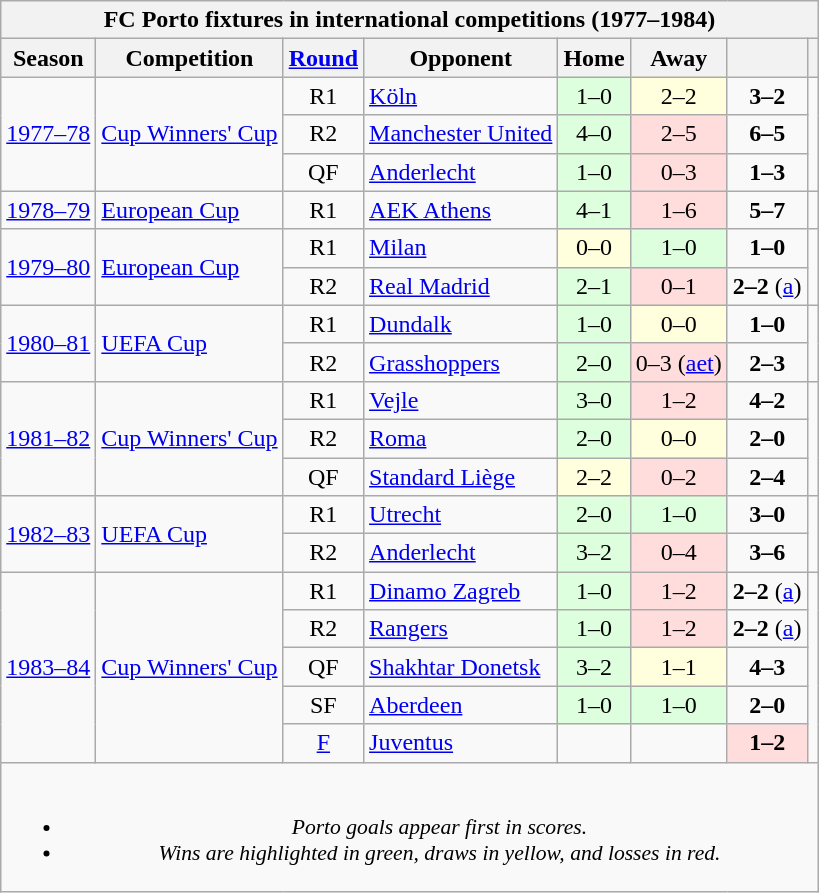<table class="wikitable collapsible collapsed" style="text-align: center;">
<tr>
<th colspan=8>FC Porto fixtures in international competitions (1977–1984)</th>
</tr>
<tr>
<th scope=col>Season</th>
<th scope=col>Competition</th>
<th scope=col><a href='#'>Round</a></th>
<th scope=col>Opponent</th>
<th scope=col>Home</th>
<th scope=col>Away</th>
<th scope=col></th>
<th scope=col></th>
</tr>
<tr>
<td rowspan=3><a href='#'>1977–78</a></td>
<td rowspan="3" style="text-align:left;"><a href='#'>Cup Winners' Cup</a></td>
<td>R1</td>
<td align=left> <a href='#'>Köln</a></td>
<td style="background:#dfd;">1–0</td>
<td style="background:#ffd;">2–2</td>
<td><strong>3–2</strong></td>
<td rowspan=3></td>
</tr>
<tr>
<td>R2</td>
<td align=left> <a href='#'>Manchester United</a></td>
<td style="background:#dfd;">4–0</td>
<td style="background:#fdd;">2–5</td>
<td><strong>6–5</strong></td>
</tr>
<tr>
<td>QF</td>
<td align=left> <a href='#'>Anderlecht</a></td>
<td style="background:#dfd;">1–0</td>
<td style="background:#fdd;">0–3</td>
<td><strong>1–3</strong></td>
</tr>
<tr>
<td><a href='#'>1978–79</a></td>
<td align=left><a href='#'>European Cup</a></td>
<td>R1</td>
<td align=left> <a href='#'>AEK Athens</a></td>
<td style="background:#dfd;">4–1</td>
<td style="background:#fdd;">1–6</td>
<td><strong>5–7</strong></td>
<td></td>
</tr>
<tr>
<td rowspan=2><a href='#'>1979–80</a></td>
<td rowspan="2" style="text-align:left;"><a href='#'>European Cup</a></td>
<td>R1</td>
<td align=left> <a href='#'>Milan</a></td>
<td style="background:#ffd;">0–0</td>
<td style="background:#dfd;">1–0</td>
<td><strong>1–0</strong></td>
<td rowspan=2></td>
</tr>
<tr>
<td>R2</td>
<td align=left> <a href='#'>Real Madrid</a></td>
<td style="background:#dfd;">2–1</td>
<td style="background:#fdd;">0–1</td>
<td><strong>2–2</strong> (<a href='#'>a</a>)</td>
</tr>
<tr>
<td rowspan=2><a href='#'>1980–81</a></td>
<td rowspan="2" style="text-align:left;"><a href='#'>UEFA Cup</a></td>
<td>R1</td>
<td align=left> <a href='#'>Dundalk</a></td>
<td style="background:#dfd;">1–0</td>
<td style="background:#ffd;">0–0</td>
<td><strong>1–0</strong></td>
<td rowspan=2></td>
</tr>
<tr>
<td>R2</td>
<td align=left> <a href='#'>Grasshoppers</a></td>
<td style="background:#dfd;">2–0</td>
<td style="background:#fdd;">0–3 (<a href='#'>aet</a>)</td>
<td><strong>2–3</strong></td>
</tr>
<tr>
<td rowspan=3><a href='#'>1981–82</a></td>
<td rowspan="3" style="text-align:left;"><a href='#'>Cup Winners' Cup</a></td>
<td>R1</td>
<td align=left> <a href='#'>Vejle</a></td>
<td style="background:#dfd;">3–0</td>
<td style="background:#fdd;">1–2</td>
<td><strong>4–2</strong></td>
<td rowspan=3></td>
</tr>
<tr>
<td>R2</td>
<td align=left> <a href='#'>Roma</a></td>
<td style="background:#dfd;">2–0</td>
<td style="background:#ffd;">0–0</td>
<td><strong>2–0</strong></td>
</tr>
<tr>
<td>QF</td>
<td align=left> <a href='#'>Standard Liège</a></td>
<td style="background:#ffd;">2–2</td>
<td style="background:#fdd;">0–2</td>
<td><strong>2–4</strong></td>
</tr>
<tr>
<td rowspan=2><a href='#'>1982–83</a></td>
<td rowspan="2" style="text-align:left;"><a href='#'>UEFA Cup</a></td>
<td>R1</td>
<td align=left> <a href='#'>Utrecht</a></td>
<td style="background:#dfd;">2–0</td>
<td style="background:#dfd;">1–0</td>
<td><strong>3–0</strong></td>
<td rowspan=2></td>
</tr>
<tr>
<td>R2</td>
<td align=left> <a href='#'>Anderlecht</a></td>
<td style="background:#dfd;">3–2</td>
<td style="background:#fdd;">0–4</td>
<td><strong>3–6</strong></td>
</tr>
<tr>
<td rowspan=5><a href='#'>1983–84</a></td>
<td rowspan="5" style="text-align:left;"><a href='#'>Cup Winners' Cup</a></td>
<td>R1</td>
<td align=left> <a href='#'>Dinamo Zagreb</a></td>
<td style="background:#dfd;">1–0</td>
<td style="background:#fdd;">1–2</td>
<td><strong>2–2</strong> (<a href='#'>a</a>)</td>
<td rowspan=5></td>
</tr>
<tr>
<td>R2</td>
<td align=left> <a href='#'>Rangers</a></td>
<td style="background:#dfd;">1–0</td>
<td style="background:#fdd;">1–2</td>
<td><strong>2–2</strong> (<a href='#'>a</a>)</td>
</tr>
<tr>
<td>QF</td>
<td align=left> <a href='#'>Shakhtar Donetsk</a></td>
<td style="background:#dfd;">3–2</td>
<td style="background:#ffd;">1–1</td>
<td><strong>4–3</strong></td>
</tr>
<tr>
<td>SF</td>
<td align=left> <a href='#'>Aberdeen</a></td>
<td style="background:#dfd;">1–0</td>
<td style="background:#dfd;">1–0</td>
<td><strong>2–0</strong></td>
</tr>
<tr>
<td><a href='#'>F</a></td>
<td align=left> <a href='#'>Juventus</a></td>
<td></td>
<td></td>
<td style="background:#fdd;"><strong>1–2</strong></td>
</tr>
<tr>
<td colspan=8 style="font-style:italic; font-size:90%"><br><ul><li>Porto goals appear first in scores.</li><li>Wins are highlighted in green, draws in yellow, and losses in red.</li></ul></td>
</tr>
</table>
